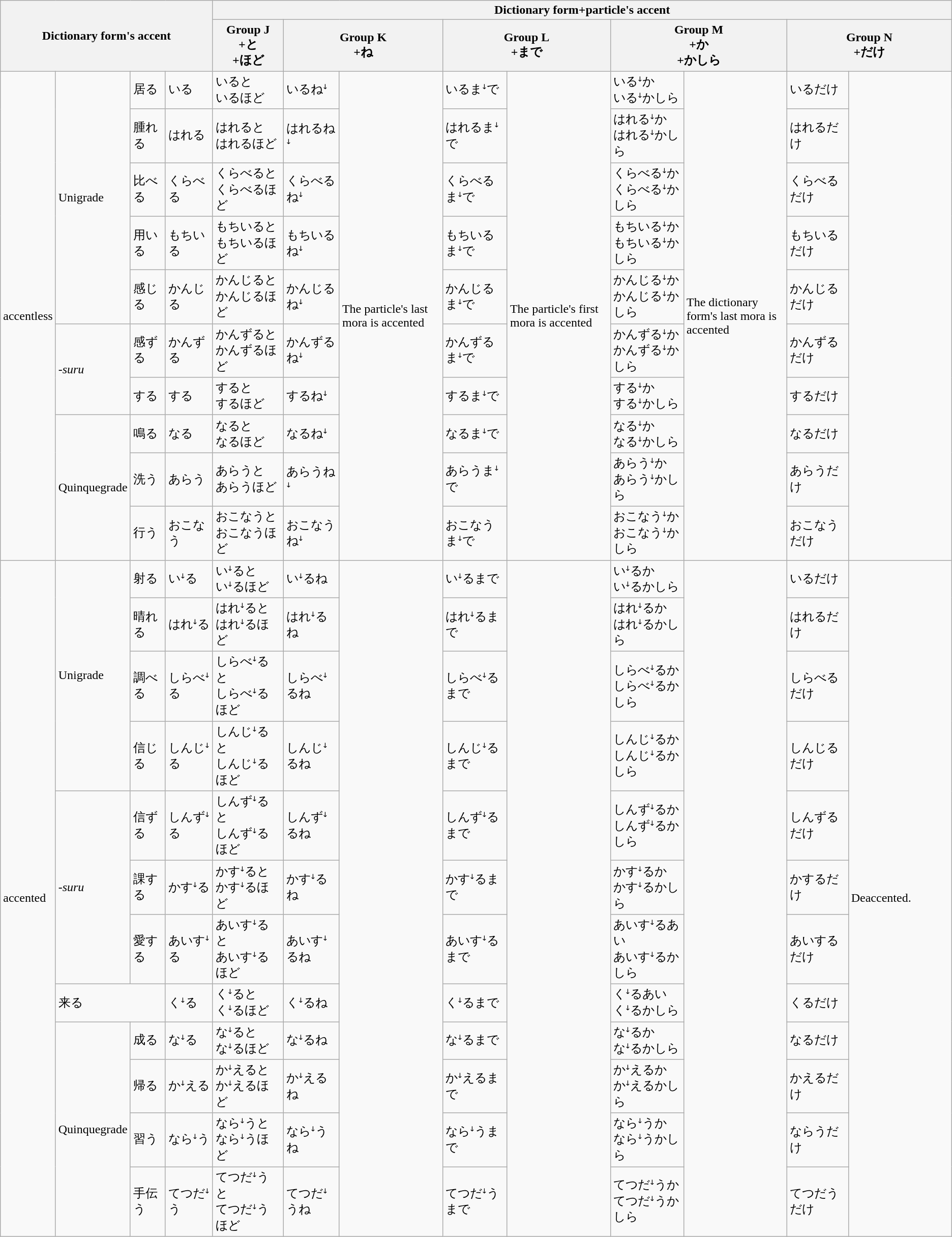<table class="wikitable">
<tr>
<th rowspan=2 colspan=4>Dictionary form's accent</th>
<th colspan=9>Dictionary form+particle's accent</th>
</tr>
<tr>
<th>Group J<br>+と<br>+ほど</th>
<th colspan=2>Group K<br>+ね</th>
<th colspan=2>Group L<br>+まで</th>
<th colspan=2>Group M<br>+か<br>+かしら</th>
<th colspan=2>Group N<br>+だけ</th>
</tr>
<tr>
<td rowspan=10>accentless</td>
<td rowspan=5>Unigrade</td>
<td>居る</td>
<td>いる</td>
<td>いると<br>いるほど</td>
<td>いるねꜜ</td>
<td rowspan=10 style=width:8em>The particle's last mora is accented</td>
<td>いるまꜜで</td>
<td rowspan=10 style=width:8em>The particle's first mora is accented</td>
<td>いるꜜか<br>いるꜜかしら</td>
<td rowspan=10 style=width:8em>The dictionary form's last mora is accented</td>
<td>いるだけ</td>
<td rowspan=10 style=width:8em></td>
</tr>
<tr>
<td>腫れる</td>
<td>はれる</td>
<td>はれると<br>はれるほど</td>
<td>はれるねꜜ</td>
<td>はれるまꜜで</td>
<td>はれるꜜか<br>はれるꜜかしら</td>
<td>はれるだけ</td>
</tr>
<tr>
<td>比べる</td>
<td>くらべる</td>
<td>くらべると<br>くらべるほど</td>
<td>くらべるねꜜ</td>
<td>くらべるまꜜで</td>
<td>くらべるꜜか<br>くらべるꜜかしら</td>
<td>くらべるだけ</td>
</tr>
<tr>
<td>用いる</td>
<td>もちいる</td>
<td>もちいると<br>もちいるほど</td>
<td>もちいるねꜜ</td>
<td>もちいるまꜜで</td>
<td>もちいるꜜか<br>もちいるꜜかしら</td>
<td>もちいるだけ</td>
</tr>
<tr>
<td>感じる</td>
<td>かんじる</td>
<td>かんじると<br>かんじるほど</td>
<td>かんじるねꜜ</td>
<td>かんじるまꜜで</td>
<td>かんじるꜜか<br>かんじるꜜかしら</td>
<td>かんじるだけ</td>
</tr>
<tr>
<td rowspan=2><em>-suru</em></td>
<td>感ずる</td>
<td>かんずる</td>
<td>かんずると<br>かんずるほど</td>
<td>かんずるねꜜ</td>
<td>かんずるまꜜで</td>
<td>かんずるꜜか<br>かんずるꜜかしら</td>
<td>かんずるだけ</td>
</tr>
<tr>
<td>する</td>
<td>する</td>
<td>すると<br>するほど</td>
<td>するねꜜ</td>
<td>するまꜜで</td>
<td>するꜜか<br>するꜜかしら</td>
<td>するだけ</td>
</tr>
<tr>
<td rowspan=3>Quinquegrade</td>
<td>鳴る</td>
<td>なる</td>
<td>なると<br>なるほど</td>
<td>なるねꜜ</td>
<td>なるまꜜで</td>
<td>なるꜜか<br>なるꜜかしら</td>
<td>なるだけ</td>
</tr>
<tr>
<td>洗う</td>
<td>あらう</td>
<td>あらうと<br>あらうほど</td>
<td>あらうねꜜ</td>
<td>あらうまꜜで</td>
<td>あらうꜜか<br>あらうꜜかしら</td>
<td>あらうだけ</td>
</tr>
<tr>
<td>行う</td>
<td>おこなう</td>
<td>おこなうと<br>おこなうほど</td>
<td>おこなうねꜜ</td>
<td>おこなうまꜜで</td>
<td>おこなうꜜか<br>おこなうꜜかしら</td>
<td>おこなうだけ</td>
</tr>
<tr>
<td rowspan=12>accented</td>
<td rowspan=4>Unigrade</td>
<td>射る</td>
<td>いꜜる</td>
<td>いꜜると<br>いꜜるほど</td>
<td>いꜜるね</td>
<td rowspan=12></td>
<td>いꜜるまで</td>
<td rowspan=12></td>
<td>いꜜるか<br>いꜜるかしら</td>
<td rowspan=12></td>
<td>いるだけ</td>
<td rowspan=12>Deaccented.</td>
</tr>
<tr>
<td>晴れる</td>
<td>はれꜜる</td>
<td>はれꜜると<br>はれꜜるほど</td>
<td>はれꜜるね</td>
<td>はれꜜるまで</td>
<td>はれꜜるか<br>はれꜜるかしら</td>
<td>はれるだけ</td>
</tr>
<tr>
<td>調べる</td>
<td>しらべꜜる</td>
<td>しらべꜜると<br>しらべꜜるほど</td>
<td>しらべꜜるね</td>
<td>しらべꜜるまで</td>
<td>しらべꜜるか<br>しらべꜜるかしら</td>
<td>しらべるだけ</td>
</tr>
<tr>
<td>信じる</td>
<td>しんじꜜる</td>
<td>しんじꜜると<br>しんじꜜるほど</td>
<td>しんじꜜるね</td>
<td>しんじꜜるまで</td>
<td>しんじꜜるか<br>しんじꜜるかしら</td>
<td>しんじるだけ</td>
</tr>
<tr>
<td rowspan=3><em>-suru</em></td>
<td>信ずる</td>
<td>しんずꜜる</td>
<td>しんずꜜると<br>しんずꜜるほど</td>
<td>しんずꜜるね</td>
<td>しんずꜜるまで</td>
<td>しんずꜜるか<br>しんずꜜるかしら</td>
<td>しんずるだけ</td>
</tr>
<tr>
<td>課する</td>
<td>かすꜜる</td>
<td>かすꜜると<br>かすꜜるほど</td>
<td>かすꜜるね</td>
<td>かすꜜるまで</td>
<td>かすꜜるか<br>かすꜜるかしら</td>
<td>かするだけ</td>
</tr>
<tr>
<td>愛する</td>
<td>あいすꜜる</td>
<td>あいすꜜると<br>あいすꜜるほど</td>
<td>あいすꜜるね</td>
<td>あいすꜜるまで</td>
<td>あいすꜜるあい<br>あいすꜜるかしら</td>
<td>あいするだけ</td>
</tr>
<tr>
<td colspan=2>来る</td>
<td>くꜜる</td>
<td>くꜜると<br>くꜜるほど</td>
<td>くꜜるね</td>
<td>くꜜるまで</td>
<td>くꜜるあい<br>くꜜるかしら</td>
<td>くるだけ</td>
</tr>
<tr>
<td rowspan=4>Quinquegrade</td>
<td>成る</td>
<td>なꜜる</td>
<td>なꜜると<br>なꜜるほど</td>
<td>なꜜるね</td>
<td>なꜜるまで</td>
<td>なꜜるか<br>なꜜるかしら</td>
<td>なるだけ</td>
</tr>
<tr>
<td>帰る</td>
<td>かꜜえる</td>
<td>かꜜえると<br>かꜜえるほど</td>
<td>かꜜえるね</td>
<td>かꜜえるまで</td>
<td>かꜜえるか<br>かꜜえるかしら</td>
<td>かえるだけ</td>
</tr>
<tr>
<td>習う</td>
<td>ならꜜう</td>
<td>ならꜜうと<br>ならꜜうほど</td>
<td>ならꜜうね</td>
<td>ならꜜうまで</td>
<td>ならꜜうか<br>ならꜜうかしら</td>
<td>ならうだけ</td>
</tr>
<tr>
<td>手伝う</td>
<td>てつだꜜう</td>
<td>てつだꜜうと<br>てつだꜜうほど</td>
<td>てつだꜜうね</td>
<td>てつだꜜうまで</td>
<td>てつだꜜうか<br>てつだꜜうかしら</td>
<td>てつだうだけ</td>
</tr>
</table>
